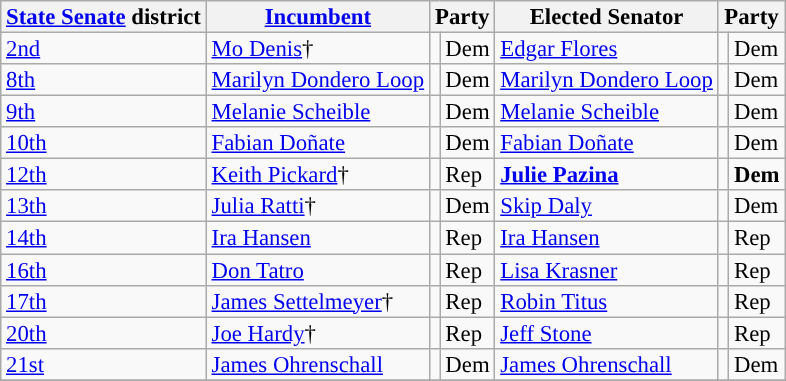<table class="sortable wikitable" style="font-size:95%;line-height:14px;">
<tr>
<th class="sortable"><a href='#'>State Senate</a> district</th>
<th class="unsortable"><a href='#'>Incumbent</a></th>
<th colspan="2">Party</th>
<th class="unsortable">Elected Senator</th>
<th colspan="2">Party</th>
</tr>
<tr>
<td><a href='#'>2nd</a></td>
<td><a href='#'>Mo Denis</a>†</td>
<td style="background:"></td>
<td>Dem</td>
<td><a href='#'>Edgar Flores</a></td>
<td style="background:"></td>
<td>Dem</td>
</tr>
<tr>
<td><a href='#'>8th</a></td>
<td><a href='#'>Marilyn Dondero Loop</a></td>
<td style="background:"></td>
<td>Dem</td>
<td><a href='#'>Marilyn Dondero Loop</a></td>
<td style="background:"></td>
<td>Dem</td>
</tr>
<tr>
<td><a href='#'>9th</a></td>
<td><a href='#'>Melanie Scheible</a></td>
<td style="background:"></td>
<td>Dem</td>
<td><a href='#'>Melanie Scheible</a></td>
<td style="background:"></td>
<td>Dem</td>
</tr>
<tr>
<td><a href='#'>10th</a></td>
<td><a href='#'>Fabian Doñate</a></td>
<td style="background:"></td>
<td>Dem</td>
<td><a href='#'>Fabian Doñate</a></td>
<td style="background:"></td>
<td>Dem</td>
</tr>
<tr>
<td><a href='#'>12th</a></td>
<td><a href='#'>Keith Pickard</a>†</td>
<td style="background:"></td>
<td>Rep</td>
<td><strong><a href='#'>Julie Pazina</a></strong></td>
<td style="background:"></td>
<td><strong>Dem</strong></td>
</tr>
<tr>
<td><a href='#'>13th</a></td>
<td><a href='#'>Julia Ratti</a>†</td>
<td style="background:"></td>
<td>Dem</td>
<td><a href='#'>Skip Daly</a></td>
<td style="background:"></td>
<td>Dem</td>
</tr>
<tr>
<td><a href='#'>14th</a></td>
<td><a href='#'>Ira Hansen</a></td>
<td style="background:"></td>
<td>Rep</td>
<td><a href='#'>Ira Hansen</a></td>
<td style="background:"></td>
<td>Rep</td>
</tr>
<tr>
<td><a href='#'>16th</a></td>
<td><a href='#'>Don Tatro</a></td>
<td style="background:"></td>
<td>Rep</td>
<td><a href='#'>Lisa Krasner</a></td>
<td style="background:"></td>
<td>Rep</td>
</tr>
<tr>
<td><a href='#'>17th</a></td>
<td><a href='#'>James Settelmeyer</a>†</td>
<td style="background:"></td>
<td>Rep</td>
<td><a href='#'>Robin Titus</a></td>
<td style="background:"></td>
<td>Rep</td>
</tr>
<tr>
<td><a href='#'>20th</a></td>
<td><a href='#'>Joe Hardy</a>†</td>
<td style="background:"></td>
<td>Rep</td>
<td><a href='#'>Jeff Stone</a></td>
<td style="background:"></td>
<td>Rep</td>
</tr>
<tr>
<td><a href='#'>21st</a></td>
<td><a href='#'>James Ohrenschall</a></td>
<td style="background:"></td>
<td>Dem</td>
<td><a href='#'>James Ohrenschall</a></td>
<td style="background:"></td>
<td>Dem</td>
</tr>
<tr>
</tr>
</table>
